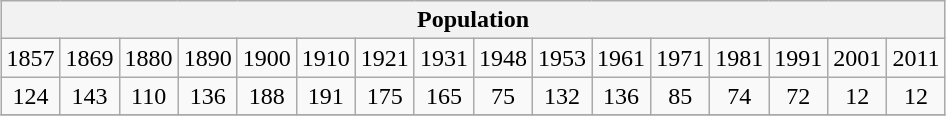<table class="wikitable" style="margin: 0.5em auto; text-align: center;">
<tr>
<th colspan="16">Population</th>
</tr>
<tr>
<td>1857</td>
<td>1869</td>
<td>1880</td>
<td>1890</td>
<td>1900</td>
<td>1910</td>
<td>1921</td>
<td>1931</td>
<td>1948</td>
<td>1953</td>
<td>1961</td>
<td>1971</td>
<td>1981</td>
<td>1991</td>
<td>2001</td>
<td>2011</td>
</tr>
<tr>
<td>124</td>
<td>143</td>
<td>110</td>
<td>136</td>
<td>188</td>
<td>191</td>
<td>175</td>
<td>165</td>
<td>75</td>
<td>132</td>
<td>136</td>
<td>85</td>
<td>74</td>
<td>72</td>
<td>12</td>
<td>12</td>
</tr>
<tr>
</tr>
</table>
